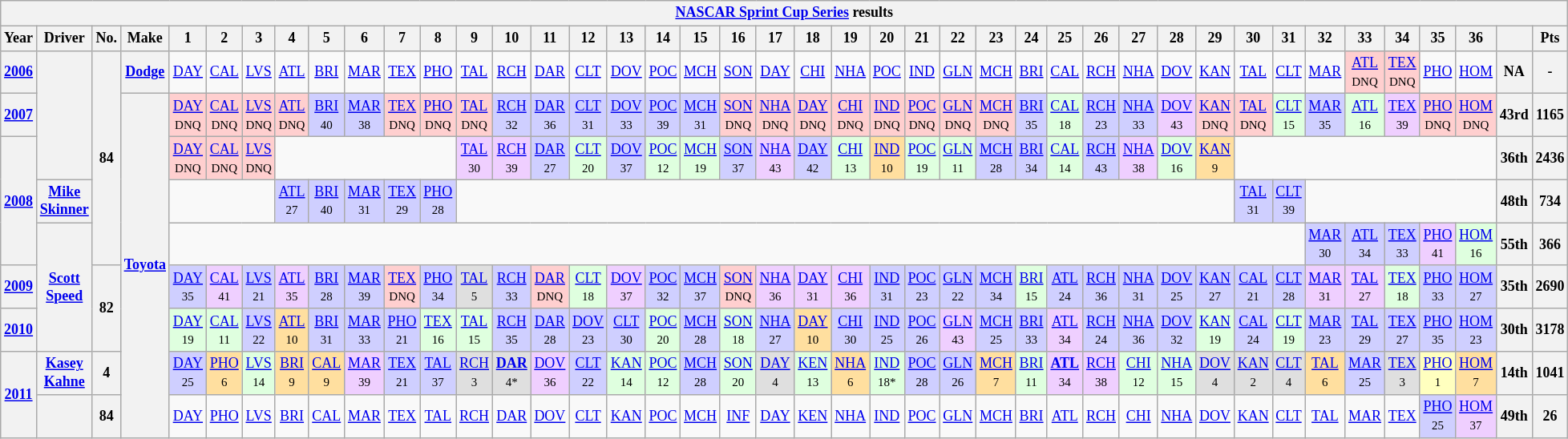<table class="wikitable" style="text-align:center; font-size:75%">
<tr>
<th colspan=45><a href='#'>NASCAR Sprint Cup Series</a> results</th>
</tr>
<tr>
<th>Year</th>
<th>Driver</th>
<th>No.</th>
<th>Make</th>
<th>1</th>
<th>2</th>
<th>3</th>
<th>4</th>
<th>5</th>
<th>6</th>
<th>7</th>
<th>8</th>
<th>9</th>
<th>10</th>
<th>11</th>
<th>12</th>
<th>13</th>
<th>14</th>
<th>15</th>
<th>16</th>
<th>17</th>
<th>18</th>
<th>19</th>
<th>20</th>
<th>21</th>
<th>22</th>
<th>23</th>
<th>24</th>
<th>25</th>
<th>26</th>
<th>27</th>
<th>28</th>
<th>29</th>
<th>30</th>
<th>31</th>
<th>32</th>
<th>33</th>
<th>34</th>
<th>35</th>
<th>36</th>
<th></th>
<th>Pts</th>
</tr>
<tr>
<th><a href='#'>2006</a></th>
<th rowspan=3></th>
<th rowspan=5>84</th>
<th><a href='#'>Dodge</a></th>
<td><a href='#'>DAY</a></td>
<td><a href='#'>CAL</a></td>
<td><a href='#'>LVS</a></td>
<td><a href='#'>ATL</a></td>
<td><a href='#'>BRI</a></td>
<td><a href='#'>MAR</a></td>
<td><a href='#'>TEX</a></td>
<td><a href='#'>PHO</a></td>
<td><a href='#'>TAL</a></td>
<td><a href='#'>RCH</a></td>
<td><a href='#'>DAR</a></td>
<td><a href='#'>CLT</a></td>
<td><a href='#'>DOV</a></td>
<td><a href='#'>POC</a></td>
<td><a href='#'>MCH</a></td>
<td><a href='#'>SON</a></td>
<td><a href='#'>DAY</a></td>
<td><a href='#'>CHI</a></td>
<td><a href='#'>NHA</a></td>
<td><a href='#'>POC</a></td>
<td><a href='#'>IND</a></td>
<td><a href='#'>GLN</a></td>
<td><a href='#'>MCH</a></td>
<td><a href='#'>BRI</a></td>
<td><a href='#'>CAL</a></td>
<td><a href='#'>RCH</a></td>
<td><a href='#'>NHA</a></td>
<td><a href='#'>DOV</a></td>
<td><a href='#'>KAN</a></td>
<td><a href='#'>TAL</a></td>
<td><a href='#'>CLT</a></td>
<td><a href='#'>MAR</a></td>
<td style="background:#FFCFCF;"><a href='#'>ATL</a><br><small>DNQ</small></td>
<td style="background:#FFCFCF;"><a href='#'>TEX</a><br><small>DNQ</small></td>
<td><a href='#'>PHO</a></td>
<td><a href='#'>HOM</a></td>
<th>NA</th>
<th>-</th>
</tr>
<tr>
<th><a href='#'>2007</a></th>
<th rowspan=8><a href='#'>Toyota</a></th>
<td style="background:#FFCFCF;"><a href='#'>DAY</a><br><small>DNQ</small></td>
<td style="background:#FFCFCF;"><a href='#'>CAL</a><br><small>DNQ</small></td>
<td style="background:#FFCFCF;"><a href='#'>LVS</a><br><small>DNQ</small></td>
<td style="background:#FFCFCF;"><a href='#'>ATL</a><br><small>DNQ</small></td>
<td style="background:#CFCFFF;"><a href='#'>BRI</a><br><small>40</small></td>
<td style="background:#CFCFFF;"><a href='#'>MAR</a><br><small>38</small></td>
<td style="background:#FFCFCF;"><a href='#'>TEX</a><br><small>DNQ</small></td>
<td style="background:#FFCFCF;"><a href='#'>PHO</a><br><small>DNQ</small></td>
<td style="background:#FFCFCF;"><a href='#'>TAL</a><br><small>DNQ</small></td>
<td style="background:#CFCFFF;"><a href='#'>RCH</a><br><small>32</small></td>
<td style="background:#CFCFFF;"><a href='#'>DAR</a><br><small>36</small></td>
<td style="background:#CFCFFF;"><a href='#'>CLT</a><br><small>31</small></td>
<td style="background:#CFCFFF;"><a href='#'>DOV</a><br><small>33</small></td>
<td style="background:#CFCFFF;"><a href='#'>POC</a><br><small>39</small></td>
<td style="background:#CFCFFF;"><a href='#'>MCH</a><br><small>31</small></td>
<td style="background:#FFCFCF;"><a href='#'>SON</a><br><small>DNQ</small></td>
<td style="background:#FFCFCF;"><a href='#'>NHA</a><br><small>DNQ</small></td>
<td style="background:#FFCFCF;"><a href='#'>DAY</a><br><small>DNQ</small></td>
<td style="background:#FFCFCF;"><a href='#'>CHI</a><br><small>DNQ</small></td>
<td style="background:#FFCFCF;"><a href='#'>IND</a><br><small>DNQ</small></td>
<td style="background:#FFCFCF;"><a href='#'>POC</a><br><small>DNQ</small></td>
<td style="background:#FFCFCF;"><a href='#'>GLN</a><br><small>DNQ</small></td>
<td style="background:#FFCFCF;"><a href='#'>MCH</a><br><small>DNQ</small></td>
<td style="background:#CFCFFF;"><a href='#'>BRI</a><br><small>35</small></td>
<td style="background:#DFFFDF;"><a href='#'>CAL</a><br><small>18</small></td>
<td style="background:#CFCFFF;"><a href='#'>RCH</a><br><small>23</small></td>
<td style="background:#CFCFFF;"><a href='#'>NHA</a><br><small>33</small></td>
<td style="background:#EFCFFF;"><a href='#'>DOV</a><br><small>43</small></td>
<td style="background:#FFCFCF;"><a href='#'>KAN</a><br><small>DNQ</small></td>
<td style="background:#FFCFCF;"><a href='#'>TAL</a><br><small>DNQ</small></td>
<td style="background:#DFFFDF;"><a href='#'>CLT</a><br><small>15</small></td>
<td style="background:#CFCFFF;"><a href='#'>MAR</a><br><small>35</small></td>
<td style="background:#DFFFDF;"><a href='#'>ATL</a><br><small>16</small></td>
<td style="background:#EFCFFF;"><a href='#'>TEX</a><br><small>39</small></td>
<td style="background:#FFCFCF;"><a href='#'>PHO</a><br><small>DNQ</small></td>
<td style="background:#FFCFCF;"><a href='#'>HOM</a><br><small>DNQ</small></td>
<th>43rd</th>
<th>1165</th>
</tr>
<tr>
<th rowspan=3><a href='#'>2008</a></th>
<td style="background:#FFCFCF;"><a href='#'>DAY</a><br><small>DNQ</small></td>
<td style="background:#FFCFCF;"><a href='#'>CAL</a><br><small>DNQ</small></td>
<td style="background:#FFCFCF;"><a href='#'>LVS</a><br><small>DNQ</small></td>
<td colspan=5></td>
<td style="background:#EFCFFF;"><a href='#'>TAL</a><br><small>30</small></td>
<td style="background:#EFCFFF;"><a href='#'>RCH</a><br><small>39</small></td>
<td style="background:#CFCFFF;"><a href='#'>DAR</a><br><small>27</small></td>
<td style="background:#DFFFDF;"><a href='#'>CLT</a><br><small>20</small></td>
<td style="background:#CFCFFF;"><a href='#'>DOV</a><br><small>37</small></td>
<td style="background:#DFFFDF;"><a href='#'>POC</a><br><small>12</small></td>
<td style="background:#DFFFDF;"><a href='#'>MCH</a><br><small>19</small></td>
<td style="background:#CFCFFF;"><a href='#'>SON</a><br><small>37</small></td>
<td style="background:#EFCFFF;"><a href='#'>NHA</a><br><small>43</small></td>
<td style="background:#CFCFFF;"><a href='#'>DAY</a><br><small>42</small></td>
<td style="background:#DFFFDF;"><a href='#'>CHI</a><br><small>13</small></td>
<td style="background:#FFDF9F;"><a href='#'>IND</a><br><small>10</small></td>
<td style="background:#DFFFDF;"><a href='#'>POC</a><br><small>19</small></td>
<td style="background:#DFFFDF;"><a href='#'>GLN</a><br><small>11</small></td>
<td style="background:#CFCFFF;"><a href='#'>MCH</a><br><small>28</small></td>
<td style="background:#CFCFFF;"><a href='#'>BRI</a><br><small>34</small></td>
<td style="background:#DFFFDF;"><a href='#'>CAL</a><br><small>14</small></td>
<td style="background:#CFCFFF;"><a href='#'>RCH</a><br><small>43</small></td>
<td style="background:#EFCFFF;"><a href='#'>NHA</a><br><small>38</small></td>
<td style="background:#DFFFDF;"><a href='#'>DOV</a><br><small>16</small></td>
<td style="background:#FFDF9F;"><a href='#'>KAN</a><br><small>9</small></td>
<td colspan=7></td>
<th>36th</th>
<th>2436</th>
</tr>
<tr>
<th><a href='#'>Mike Skinner</a></th>
<td colspan=3></td>
<td style="background:#CFCFFF;"><a href='#'>ATL</a><br><small>27</small></td>
<td style="background:#CFCFFF;"><a href='#'>BRI</a><br><small>40</small></td>
<td style="background:#CFCFFF;"><a href='#'>MAR</a><br><small>31</small></td>
<td style="background:#CFCFFF;"><a href='#'>TEX</a><br><small>29</small></td>
<td style="background:#CFCFFF;"><a href='#'>PHO</a><br><small>28</small></td>
<td colspan=21></td>
<td style="background:#CFCFFF;"><a href='#'>TAL</a><br><small>31</small></td>
<td style="background:#CFCFFF;"><a href='#'>CLT</a><br><small>39</small></td>
<td colspan=5></td>
<th>48th</th>
<th>734</th>
</tr>
<tr>
<th rowspan=3><a href='#'>Scott Speed</a></th>
<td colspan=31></td>
<td style="background:#CFCFFF;"><a href='#'>MAR</a><br><small>30</small></td>
<td style="background:#CFCFFF;"><a href='#'>ATL</a><br><small>34</small></td>
<td style="background:#CFCFFF;"><a href='#'>TEX</a><br><small>33</small></td>
<td style="background:#EFCFFF;"><a href='#'>PHO</a><br><small>41</small></td>
<td style="background:#DFFFDF;"><a href='#'>HOM</a><br><small>16</small></td>
<th>55th</th>
<th>366</th>
</tr>
<tr>
<th><a href='#'>2009</a></th>
<th rowspan=2>82</th>
<td style="background:#CFCFFF;"><a href='#'>DAY</a><br><small>35</small></td>
<td style="background:#EFCFFF;"><a href='#'>CAL</a><br><small>41</small></td>
<td style="background:#CFCFFF;"><a href='#'>LVS</a><br><small>21</small></td>
<td style="background:#EFCFFF;"><a href='#'>ATL</a><br><small>35</small></td>
<td style="background:#CFCFFF;"><a href='#'>BRI</a><br><small>28</small></td>
<td style="background:#CFCFFF;"><a href='#'>MAR</a><br><small>39</small></td>
<td style="background:#FFCFCF;"><a href='#'>TEX</a><br><small>DNQ</small></td>
<td style="background:#CFCFFF;"><a href='#'>PHO</a><br><small>34</small></td>
<td style="background:#DFDFDF;"><a href='#'>TAL</a><br><small>5</small></td>
<td style="background:#CFCFFF;"><a href='#'>RCH</a><br><small>33</small></td>
<td style="background:#FFCFCF;"><a href='#'>DAR</a><br><small>DNQ</small></td>
<td style="background:#DFFFDF;"><a href='#'>CLT</a><br><small>18</small></td>
<td style="background:#EFCFFF;"><a href='#'>DOV</a><br><small>37</small></td>
<td style="background:#CFCFFF;"><a href='#'>POC</a><br><small>32</small></td>
<td style="background:#CFCFFF;"><a href='#'>MCH</a><br><small>37</small></td>
<td style="background:#FFCFCF;"><a href='#'>SON</a><br><small>DNQ</small></td>
<td style="background:#EFCFFF;"><a href='#'>NHA</a><br><small>36</small></td>
<td style="background:#EFCFFF;"><a href='#'>DAY</a><br><small>31</small></td>
<td style="background:#EFCFFF;"><a href='#'>CHI</a><br><small>36</small></td>
<td style="background:#CFCFFF;"><a href='#'>IND</a><br><small>31</small></td>
<td style="background:#CFCFFF;"><a href='#'>POC</a><br><small>23</small></td>
<td style="background:#CFCFFF;"><a href='#'>GLN</a><br><small>22</small></td>
<td style="background:#CFCFFF;"><a href='#'>MCH</a><br><small>34</small></td>
<td style="background:#DFFFDF;"><a href='#'>BRI</a><br><small>15</small></td>
<td style="background:#CFCFFF;"><a href='#'>ATL</a><br><small>24</small></td>
<td style="background:#CFCFFF;"><a href='#'>RCH</a><br><small>36</small></td>
<td style="background:#CFCFFF;"><a href='#'>NHA</a><br><small>31</small></td>
<td style="background:#CFCFFF;"><a href='#'>DOV</a><br><small>25</small></td>
<td style="background:#CFCFFF;"><a href='#'>KAN</a><br><small>27</small></td>
<td style="background:#CFCFFF;"><a href='#'>CAL</a><br><small>21</small></td>
<td style="background:#CFCFFF;"><a href='#'>CLT</a><br><small>28</small></td>
<td style="background:#EFCFFF;"><a href='#'>MAR</a><br><small>31</small></td>
<td style="background:#EFCFFF;"><a href='#'>TAL</a><br><small>27</small></td>
<td style="background:#DFFFDF;"><a href='#'>TEX</a><br><small>18</small></td>
<td style="background:#CFCFFF;"><a href='#'>PHO</a><br><small>33</small></td>
<td style="background:#CFCFFF;"><a href='#'>HOM</a><br><small>27</small></td>
<th>35th</th>
<th>2690</th>
</tr>
<tr>
<th><a href='#'>2010</a></th>
<td style="background:#DFFFDF;"><a href='#'>DAY</a><br><small>19</small></td>
<td style="background:#DFFFDF;"><a href='#'>CAL</a><br><small>11</small></td>
<td style="background:#CFCFFF;"><a href='#'>LVS</a><br><small>22</small></td>
<td style="background:#FFDF9F;"><a href='#'>ATL</a><br><small>10</small></td>
<td style="background:#CFCFFF;"><a href='#'>BRI</a><br><small>31</small></td>
<td style="background:#CFCFFF;"><a href='#'>MAR</a><br><small>33</small></td>
<td style="background:#CFCFFF;"><a href='#'>PHO</a><br><small>21</small></td>
<td style="background:#DFFFDF;"><a href='#'>TEX</a><br><small>16</small></td>
<td style="background:#DFFFDF;"><a href='#'>TAL</a><br><small>15</small></td>
<td style="background:#CFCFFF;"><a href='#'>RCH</a><br><small>35</small></td>
<td style="background:#CFCFFF;"><a href='#'>DAR</a><br><small>28</small></td>
<td style="background:#CFCFFF;"><a href='#'>DOV</a><br><small>23</small></td>
<td style="background:#CFCFFF;"><a href='#'>CLT</a><br><small>30</small></td>
<td style="background:#DFFFDF;"><a href='#'>POC</a><br><small>20</small></td>
<td style="background:#CFCFFF;"><a href='#'>MCH</a><br><small>28</small></td>
<td style="background:#DFFFDF;"><a href='#'>SON</a><br><small>18</small></td>
<td style="background:#CFCFFF;"><a href='#'>NHA</a><br><small>27</small></td>
<td style="background:#FFDF9F;"><a href='#'>DAY</a><br><small>10</small></td>
<td style="background:#CFCFFF;"><a href='#'>CHI</a><br><small>30</small></td>
<td style="background:#CFCFFF;"><a href='#'>IND</a><br><small>25</small></td>
<td style="background:#CFCFFF;"><a href='#'>POC</a><br><small>26</small></td>
<td style="background:#EFCFFF;"><a href='#'>GLN</a><br><small>43</small></td>
<td style="background:#CFCFFF;"><a href='#'>MCH</a><br><small>25</small></td>
<td style="background:#CFCFFF;"><a href='#'>BRI</a><br><small>33</small></td>
<td style="background:#EFCFFF;"><a href='#'>ATL</a><br><small>34</small></td>
<td style="background:#CFCFFF;"><a href='#'>RCH</a><br><small>24</small></td>
<td style="background:#CFCFFF;"><a href='#'>NHA</a><br><small>36</small></td>
<td style="background:#CFCFFF;"><a href='#'>DOV</a><br><small>32</small></td>
<td style="background:#DFFFDF;"><a href='#'>KAN</a><br><small>19</small></td>
<td style="background:#CFCFFF;"><a href='#'>CAL</a><br><small>24</small></td>
<td style="background:#DFFFDF;"><a href='#'>CLT</a><br><small>19</small></td>
<td style="background:#CFCFFF;"><a href='#'>MAR</a><br><small>23</small></td>
<td style="background:#CFCFFF;"><a href='#'>TAL</a><br><small>29</small></td>
<td style="background:#CFCFFF;"><a href='#'>TEX</a><br><small>27</small></td>
<td style="background:#CFCFFF;"><a href='#'>PHO</a><br><small>35</small></td>
<td style="background:#CFCFFF;"><a href='#'>HOM</a><br><small>23</small></td>
<th>30th</th>
<th>3178</th>
</tr>
<tr>
<th rowspan=2><a href='#'>2011</a></th>
<th><a href='#'>Kasey Kahne</a></th>
<th>4</th>
<td style="background:#CFCFFF;"><a href='#'>DAY</a><br><small>25</small></td>
<td style="background:#FFDF9F;"><a href='#'>PHO</a><br><small>6</small></td>
<td style="background:#DFFFDF;"><a href='#'>LVS</a><br><small>14</small></td>
<td style="background:#FFDF9F;"><a href='#'>BRI</a><br><small>9</small></td>
<td style="background:#FFDF9F;"><a href='#'>CAL</a><br><small>9</small></td>
<td style="background:#EFCFFF;"><a href='#'>MAR</a><br><small>39</small></td>
<td style="background:#CFCFFF;"><a href='#'>TEX</a><br><small>21</small></td>
<td style="background:#CFCFFF;"><a href='#'>TAL</a><br><small>37</small></td>
<td style="background:#DFDFDF;"><a href='#'>RCH</a><br><small>3</small></td>
<td style="background:#DFDFDF;"><strong><a href='#'>DAR</a></strong><br><small>4*</small></td>
<td style="background:#EFCFFF;"><a href='#'>DOV</a><br><small>36</small></td>
<td style="background:#CFCFFF;"><a href='#'>CLT</a><br><small>22</small></td>
<td style="background:#DFFFDF;"><a href='#'>KAN</a><br><small>14</small></td>
<td style="background:#DFFFDF;"><a href='#'>POC</a><br><small>12</small></td>
<td style="background:#CFCFFF;"><a href='#'>MCH</a><br><small>28</small></td>
<td style="background:#DFFFDF;"><a href='#'>SON</a><br><small>20</small></td>
<td style="background:#DFDFDF;"><a href='#'>DAY</a><br><small>4</small></td>
<td style="background:#DFFFDF;"><a href='#'>KEN</a><br><small>13</small></td>
<td style="background:#FFDF9F;"><a href='#'>NHA</a><br><small>6</small></td>
<td style="background:#DFFFDF;"><a href='#'>IND</a><br><small>18*</small></td>
<td style="background:#CFCFFF;"><a href='#'>POC</a><br><small>28</small></td>
<td style="background:#CFCFFF;"><a href='#'>GLN</a><br><small>26</small></td>
<td style="background:#FFDF9F;"><a href='#'>MCH</a><br><small>7</small></td>
<td style="background:#DFFFDF;"><a href='#'>BRI</a><br><small>11</small></td>
<td style="background:#EFCFFF;"><strong><a href='#'>ATL</a></strong><br><small>34</small></td>
<td style="background:#EFCFFF;"><a href='#'>RCH</a><br><small>38</small></td>
<td style="background:#DFFFDF;"><a href='#'>CHI</a><br><small>12</small></td>
<td style="background:#DFFFDF;"><a href='#'>NHA</a><br><small>15</small></td>
<td style="background:#DFDFDF;"><a href='#'>DOV</a><br><small>4</small></td>
<td style="background:#DFDFDF;"><a href='#'>KAN</a><br><small>2</small></td>
<td style="background:#DFDFDF;"><a href='#'>CLT</a><br><small>4</small></td>
<td style="background:#FFDF9F;"><a href='#'>TAL</a><br><small>6</small></td>
<td style="background:#CFCFFF;"><a href='#'>MAR</a><br><small>25</small></td>
<td style="background:#DFDFDF;"><a href='#'>TEX</a><br><small>3</small></td>
<td style="background:#FFFFBF;"><a href='#'>PHO</a><br><small>1</small></td>
<td style="background:#FFDF9F;"><a href='#'>HOM</a><br><small>7</small></td>
<th>14th</th>
<th>1041</th>
</tr>
<tr>
<th></th>
<th>84</th>
<td><a href='#'>DAY</a></td>
<td><a href='#'>PHO</a></td>
<td><a href='#'>LVS</a></td>
<td><a href='#'>BRI</a></td>
<td><a href='#'>CAL</a></td>
<td><a href='#'>MAR</a></td>
<td><a href='#'>TEX</a></td>
<td><a href='#'>TAL</a></td>
<td><a href='#'>RCH</a></td>
<td><a href='#'>DAR</a></td>
<td><a href='#'>DOV</a></td>
<td><a href='#'>CLT</a></td>
<td><a href='#'>KAN</a></td>
<td><a href='#'>POC</a></td>
<td><a href='#'>MCH</a></td>
<td><a href='#'>INF</a></td>
<td><a href='#'>DAY</a></td>
<td><a href='#'>KEN</a></td>
<td><a href='#'>NHA</a></td>
<td><a href='#'>IND</a></td>
<td><a href='#'>POC</a></td>
<td><a href='#'>GLN</a></td>
<td><a href='#'>MCH</a></td>
<td><a href='#'>BRI</a></td>
<td><a href='#'>ATL</a></td>
<td><a href='#'>RCH</a></td>
<td><a href='#'>CHI</a></td>
<td><a href='#'>NHA</a></td>
<td><a href='#'>DOV</a></td>
<td><a href='#'>KAN</a></td>
<td><a href='#'>CLT</a></td>
<td><a href='#'>TAL</a></td>
<td><a href='#'>MAR</a></td>
<td><a href='#'>TEX</a></td>
<td style="background:#CFCFFF;"><a href='#'>PHO</a><br><small>25</small></td>
<td style="background:#EFCFFF;"><a href='#'>HOM</a><br><small>37</small></td>
<th>49th</th>
<th>26</th>
</tr>
</table>
